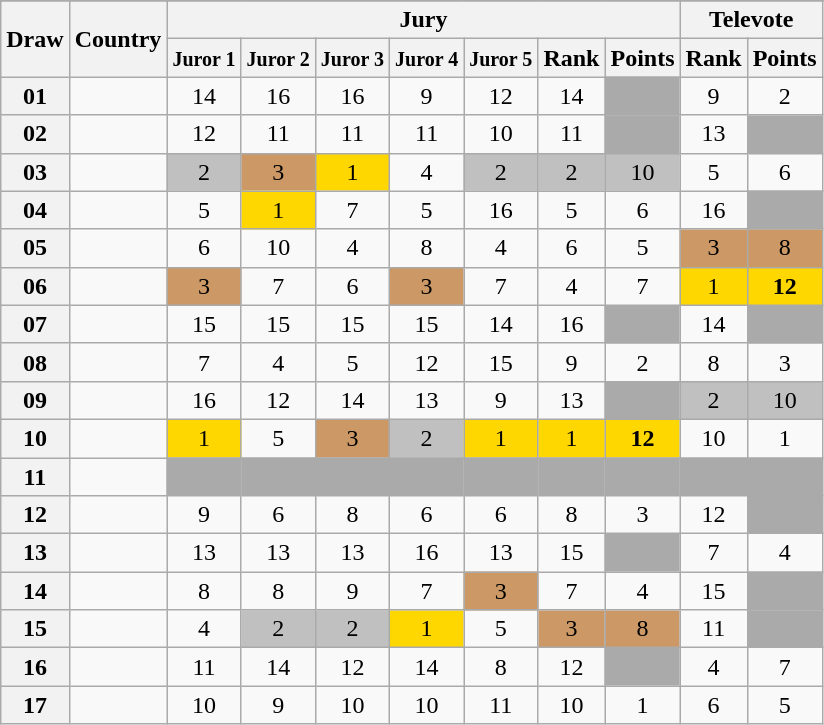<table class="sortable wikitable collapsible plainrowheaders" style="text-align:center;">
<tr>
</tr>
<tr>
<th scope="col" rowspan="2">Draw</th>
<th scope="col" rowspan="2">Country</th>
<th scope="col" colspan="7">Jury</th>
<th scope="col" colspan="2">Televote</th>
</tr>
<tr>
<th scope="col"><small>Juror 1</small></th>
<th scope="col"><small>Juror 2</small></th>
<th scope="col"><small>Juror 3</small></th>
<th scope="col"><small>Juror 4</small></th>
<th scope="col"><small>Juror 5</small></th>
<th scope="col">Rank</th>
<th scope="col">Points</th>
<th scope="col">Rank</th>
<th scope="col">Points</th>
</tr>
<tr>
<th scope="row" style="text-align:center;">01</th>
<td style="text-align:left;"></td>
<td>14</td>
<td>16</td>
<td>16</td>
<td>9</td>
<td>12</td>
<td>14</td>
<td style="background:#AAAAAA;"></td>
<td>9</td>
<td>2</td>
</tr>
<tr>
<th scope="row" style="text-align:center;">02</th>
<td style="text-align:left;"></td>
<td>12</td>
<td>11</td>
<td>11</td>
<td>11</td>
<td>10</td>
<td>11</td>
<td style="background:#AAAAAA;"></td>
<td>13</td>
<td style="background:#AAAAAA;"></td>
</tr>
<tr>
<th scope="row" style="text-align:center;">03</th>
<td style="text-align:left;"></td>
<td style="background:silver;">2</td>
<td style="background:#CC9966;">3</td>
<td style="background:gold;">1</td>
<td>4</td>
<td style="background:silver;">2</td>
<td style="background:silver;">2</td>
<td style="background:silver;">10</td>
<td>5</td>
<td>6</td>
</tr>
<tr>
<th scope="row" style="text-align:center;">04</th>
<td style="text-align:left;"></td>
<td>5</td>
<td style="background:gold;">1</td>
<td>7</td>
<td>5</td>
<td>16</td>
<td>5</td>
<td>6</td>
<td>16</td>
<td style="background:#AAAAAA;"></td>
</tr>
<tr>
<th scope="row" style="text-align:center;">05</th>
<td style="text-align:left;"></td>
<td>6</td>
<td>10</td>
<td>4</td>
<td>8</td>
<td>4</td>
<td>6</td>
<td>5</td>
<td style="background:#CC9966;">3</td>
<td style="background:#CC9966;">8</td>
</tr>
<tr>
<th scope="row" style="text-align:center;">06</th>
<td style="text-align:left;"></td>
<td style="background:#CC9966;">3</td>
<td>7</td>
<td>6</td>
<td style="background:#CC9966;">3</td>
<td>7</td>
<td>4</td>
<td>7</td>
<td style="background:gold;">1</td>
<td style="background:gold;"><strong>12</strong></td>
</tr>
<tr>
<th scope="row" style="text-align:center;">07</th>
<td style="text-align:left;"></td>
<td>15</td>
<td>15</td>
<td>15</td>
<td>15</td>
<td>14</td>
<td>16</td>
<td style="background:#AAAAAA;"></td>
<td>14</td>
<td style="background:#AAAAAA;"></td>
</tr>
<tr>
<th scope="row" style="text-align:center;">08</th>
<td style="text-align:left;"></td>
<td>7</td>
<td>4</td>
<td>5</td>
<td>12</td>
<td>15</td>
<td>9</td>
<td>2</td>
<td>8</td>
<td>3</td>
</tr>
<tr>
<th scope="row" style="text-align:center;">09</th>
<td style="text-align:left;"></td>
<td>16</td>
<td>12</td>
<td>14</td>
<td>13</td>
<td>9</td>
<td>13</td>
<td style="background:#AAAAAA;"></td>
<td style="background:silver;">2</td>
<td style="background:silver;">10</td>
</tr>
<tr>
<th scope="row" style="text-align:center;">10</th>
<td style="text-align:left;"></td>
<td style="background:gold;">1</td>
<td>5</td>
<td style="background:#CC9966;">3</td>
<td style="background:silver;">2</td>
<td style="background:gold;">1</td>
<td style="background:gold;">1</td>
<td style="background:gold;"><strong>12</strong></td>
<td>10</td>
<td>1</td>
</tr>
<tr class="sortbottom">
<th scope="row" style="text-align:center;">11</th>
<td style="text-align:left;"></td>
<td style="background:#AAAAAA;"></td>
<td style="background:#AAAAAA;"></td>
<td style="background:#AAAAAA;"></td>
<td style="background:#AAAAAA;"></td>
<td style="background:#AAAAAA;"></td>
<td style="background:#AAAAAA;"></td>
<td style="background:#AAAAAA;"></td>
<td style="background:#AAAAAA;"></td>
<td style="background:#AAAAAA;"></td>
</tr>
<tr>
<th scope="row" style="text-align:center;">12</th>
<td style="text-align:left;"></td>
<td>9</td>
<td>6</td>
<td>8</td>
<td>6</td>
<td>6</td>
<td>8</td>
<td>3</td>
<td>12</td>
<td style="background:#AAAAAA;"></td>
</tr>
<tr>
<th scope="row" style="text-align:center;">13</th>
<td style="text-align:left;"></td>
<td>13</td>
<td>13</td>
<td>13</td>
<td>16</td>
<td>13</td>
<td>15</td>
<td style="background:#AAAAAA;"></td>
<td>7</td>
<td>4</td>
</tr>
<tr>
<th scope="row" style="text-align:center;">14</th>
<td style="text-align:left;"></td>
<td>8</td>
<td>8</td>
<td>9</td>
<td>7</td>
<td style="background:#CC9966;">3</td>
<td>7</td>
<td>4</td>
<td>15</td>
<td style="background:#AAAAAA;"></td>
</tr>
<tr>
<th scope="row" style="text-align:center;">15</th>
<td style="text-align:left;"></td>
<td>4</td>
<td style="background:silver;">2</td>
<td style="background:silver;">2</td>
<td style="background:gold;">1</td>
<td>5</td>
<td style="background:#CC9966;">3</td>
<td style="background:#CC9966;">8</td>
<td>11</td>
<td style="background:#AAAAAA;"></td>
</tr>
<tr>
<th scope="row" style="text-align:center;">16</th>
<td style="text-align:left;"></td>
<td>11</td>
<td>14</td>
<td>12</td>
<td>14</td>
<td>8</td>
<td>12</td>
<td style="background:#AAAAAA;"></td>
<td>4</td>
<td>7</td>
</tr>
<tr>
<th scope="row" style="text-align:center;">17</th>
<td style="text-align:left;"></td>
<td>10</td>
<td>9</td>
<td>10</td>
<td>10</td>
<td>11</td>
<td>10</td>
<td>1</td>
<td>6</td>
<td>5</td>
</tr>
</table>
